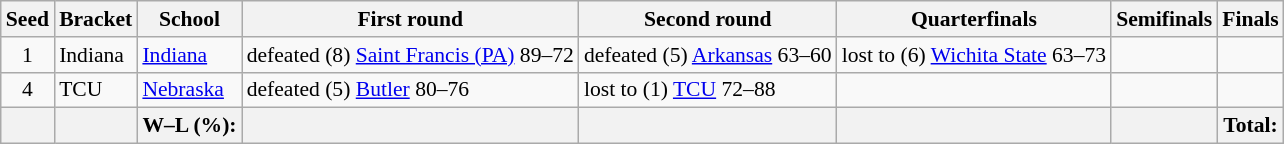<table class="wikitable" style="white-space:nowrap; font-size:90%;">
<tr>
<th>Seed</th>
<th>Bracket</th>
<th>School</th>
<th>First round</th>
<th>Second round</th>
<th>Quarterfinals</th>
<th>Semifinals</th>
<th>Finals</th>
</tr>
<tr>
<td align=center>1</td>
<td>Indiana</td>
<td><a href='#'>Indiana</a></td>
<td>defeated (8) <a href='#'>Saint Francis (PA)</a> 89–72</td>
<td>defeated (5) <a href='#'>Arkansas</a> 63–60</td>
<td>lost to (6) <a href='#'>Wichita State</a> 63–73</td>
<td></td>
<td></td>
</tr>
<tr>
<td align=center>4</td>
<td>TCU</td>
<td><a href='#'>Nebraska</a></td>
<td>defeated (5) <a href='#'>Butler</a> 80–76</td>
<td>lost to (1) <a href='#'>TCU</a> 72–88</td>
<td></td>
<td></td>
<td></td>
</tr>
<tr>
<th></th>
<th></th>
<th>W–L (%):</th>
<th></th>
<th></th>
<th></th>
<th></th>
<th> Total: </th>
</tr>
</table>
